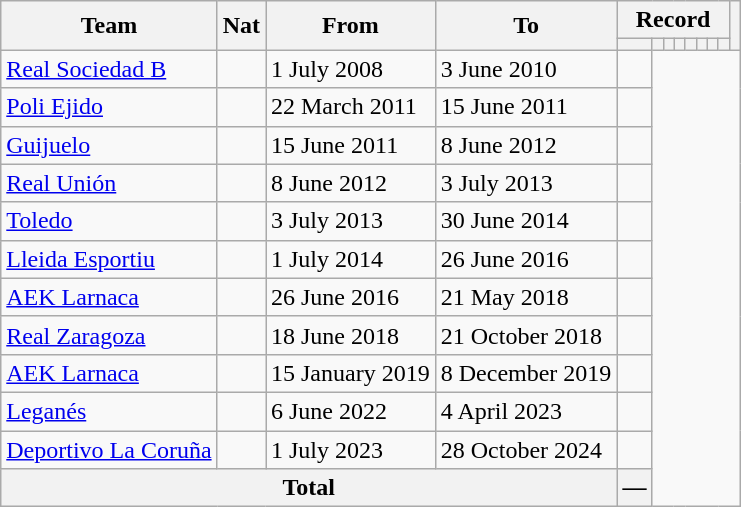<table class="wikitable" style="text-align: center">
<tr>
<th rowspan="2">Team</th>
<th rowspan="2">Nat</th>
<th rowspan="2">From</th>
<th rowspan="2">To</th>
<th colspan="8">Record</th>
<th rowspan=2></th>
</tr>
<tr>
<th></th>
<th></th>
<th></th>
<th></th>
<th></th>
<th></th>
<th></th>
<th></th>
</tr>
<tr>
<td align=left><a href='#'>Real Sociedad B</a></td>
<td></td>
<td align=left>1 July 2008</td>
<td align=left>3 June 2010<br></td>
<td></td>
</tr>
<tr>
<td align=left><a href='#'>Poli Ejido</a></td>
<td></td>
<td align=left>22 March 2011</td>
<td align=left>15 June 2011<br></td>
<td></td>
</tr>
<tr>
<td align=left><a href='#'>Guijuelo</a></td>
<td></td>
<td align=left>15 June 2011</td>
<td align=left>8 June 2012<br></td>
<td></td>
</tr>
<tr>
<td align=left><a href='#'>Real Unión</a></td>
<td></td>
<td align=left>8 June 2012</td>
<td align=left>3 July 2013<br></td>
<td></td>
</tr>
<tr>
<td align=left><a href='#'>Toledo</a></td>
<td></td>
<td align=left>3 July 2013</td>
<td align=left>30 June 2014<br></td>
<td></td>
</tr>
<tr>
<td align=left><a href='#'>Lleida Esportiu</a></td>
<td></td>
<td align=left>1 July 2014</td>
<td align=left>26 June 2016<br></td>
<td></td>
</tr>
<tr>
<td align=left><a href='#'>AEK Larnaca</a></td>
<td></td>
<td align=left>26 June 2016</td>
<td align=left>21 May 2018<br></td>
<td></td>
</tr>
<tr>
<td align=left><a href='#'>Real Zaragoza</a></td>
<td></td>
<td align=left>18 June 2018</td>
<td align=left>21 October 2018<br></td>
<td></td>
</tr>
<tr>
<td align=left><a href='#'>AEK Larnaca</a></td>
<td></td>
<td align=left>15 January 2019</td>
<td align=left>8 December 2019<br></td>
<td></td>
</tr>
<tr>
<td align=left><a href='#'>Leganés</a></td>
<td></td>
<td align=left>6 June 2022</td>
<td align=left>4 April 2023<br></td>
<td></td>
</tr>
<tr>
<td align=left><a href='#'>Deportivo La Coruña</a></td>
<td></td>
<td align=left>1 July 2023</td>
<td align=left>28 October 2024<br></td>
<td></td>
</tr>
<tr>
<th colspan="4">Total<br></th>
<th>—</th>
</tr>
</table>
